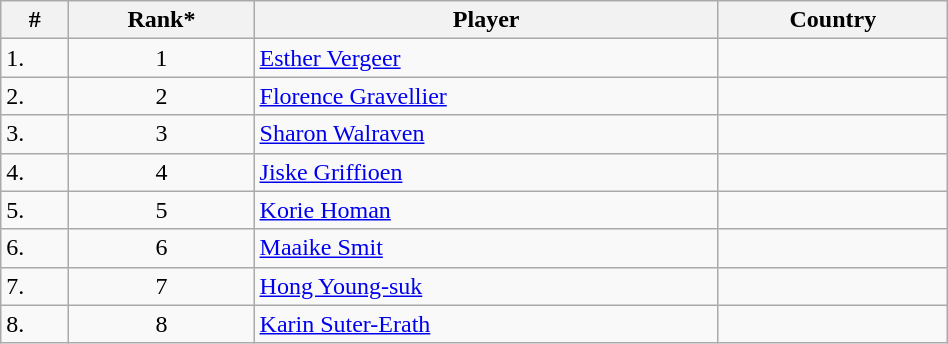<table class="wikitable" style="width:50%;">
<tr>
<th>#</th>
<th>Rank*</th>
<th>Player</th>
<th>Country</th>
</tr>
<tr>
<td>1.</td>
<td style="text-align:center;">1</td>
<td><a href='#'>Esther Vergeer</a></td>
<td></td>
</tr>
<tr>
<td>2.</td>
<td style="text-align:center;">2</td>
<td><a href='#'>Florence Gravellier</a></td>
<td></td>
</tr>
<tr>
<td>3.</td>
<td style="text-align:center;">3</td>
<td><a href='#'>Sharon Walraven</a></td>
<td></td>
</tr>
<tr>
<td>4.</td>
<td style="text-align:center;">4</td>
<td><a href='#'>Jiske Griffioen</a></td>
<td></td>
</tr>
<tr>
<td>5.</td>
<td style="text-align:center;">5</td>
<td><a href='#'>Korie Homan</a></td>
<td></td>
</tr>
<tr>
<td>6.</td>
<td style="text-align:center;">6</td>
<td><a href='#'>Maaike Smit</a></td>
<td></td>
</tr>
<tr>
<td>7.</td>
<td style="text-align:center;">7</td>
<td><a href='#'>Hong Young-suk</a></td>
<td></td>
</tr>
<tr>
<td>8.</td>
<td style="text-align:center;">8</td>
<td><a href='#'>Karin Suter-Erath</a></td>
<td></td>
</tr>
</table>
